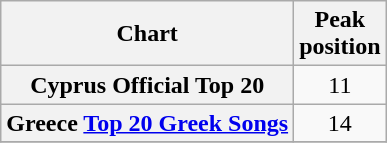<table class="wikitable sortable plainrowheaders" style="text-align:center">
<tr>
<th scope="col">Chart</th>
<th scope="col">Peak<br>position</th>
</tr>
<tr>
<th scope="row">Cyprus Official Top 20</th>
<td>11</td>
</tr>
<tr>
<th scope="row">Greece <a href='#'>Top 20 Greek Songs</a></th>
<td>14</td>
</tr>
<tr>
</tr>
</table>
